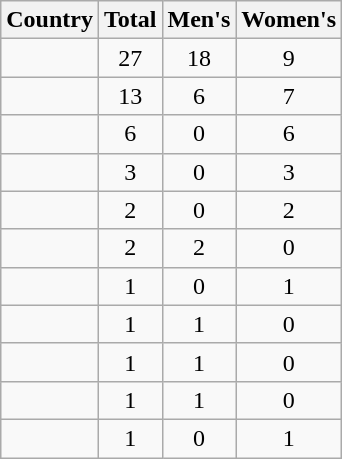<table class="wikitable sortable" style="text-align:center">
<tr>
<th>Country</th>
<th>Total</th>
<th>Men's</th>
<th>Women's</th>
</tr>
<tr>
<td align=left></td>
<td>27</td>
<td>18</td>
<td>9</td>
</tr>
<tr>
<td align=left></td>
<td>13</td>
<td>6</td>
<td>7</td>
</tr>
<tr>
<td align=left></td>
<td>6</td>
<td>0</td>
<td>6</td>
</tr>
<tr>
<td align=left></td>
<td>3</td>
<td>0</td>
<td>3</td>
</tr>
<tr>
<td align=left></td>
<td>2</td>
<td>0</td>
<td>2</td>
</tr>
<tr>
<td align=left></td>
<td>2</td>
<td>2</td>
<td>0</td>
</tr>
<tr>
<td align=left></td>
<td>1</td>
<td>0</td>
<td>1</td>
</tr>
<tr>
<td align=left></td>
<td>1</td>
<td>1</td>
<td>0</td>
</tr>
<tr>
<td align=left></td>
<td>1</td>
<td>1</td>
<td>0</td>
</tr>
<tr>
<td align=left></td>
<td>1</td>
<td>1</td>
<td>0</td>
</tr>
<tr>
<td align=left></td>
<td>1</td>
<td>0</td>
<td>1</td>
</tr>
</table>
